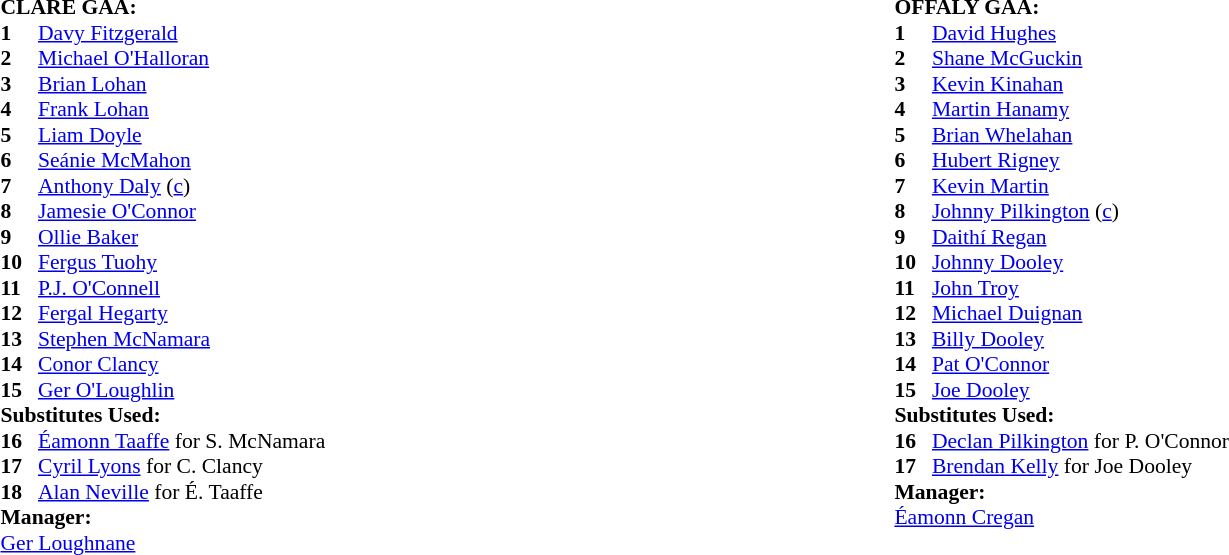<table style="width:75%;">
<tr>
<td style="vertical-align:top; width:50%;"><br><table style="font-size: 90%" cellspacing="0" cellpadding="0">
<tr>
<td colspan="4"><strong>CLARE GAA:</strong></td>
</tr>
<tr>
<th width=25></th>
</tr>
<tr>
<td><strong>1</strong></td>
<td><a href='#'>Davy Fitzgerald</a></td>
</tr>
<tr>
<td><strong>2</strong></td>
<td><a href='#'>Michael O'Halloran</a></td>
</tr>
<tr>
<td><strong>3</strong></td>
<td><a href='#'>Brian Lohan</a></td>
</tr>
<tr>
<td><strong>4</strong></td>
<td><a href='#'>Frank Lohan</a></td>
</tr>
<tr>
<td><strong>5</strong></td>
<td><a href='#'>Liam Doyle</a></td>
</tr>
<tr>
<td><strong>6</strong></td>
<td><a href='#'>Seánie McMahon</a></td>
</tr>
<tr>
<td><strong>7</strong></td>
<td><a href='#'>Anthony Daly</a> (<a href='#'>c</a>)</td>
</tr>
<tr>
<td><strong>8</strong></td>
<td><a href='#'>Jamesie O'Connor</a></td>
</tr>
<tr>
<td><strong>9</strong></td>
<td><a href='#'>Ollie Baker</a></td>
</tr>
<tr>
<td><strong>10</strong></td>
<td><a href='#'>Fergus Tuohy</a></td>
</tr>
<tr>
<td><strong>11</strong></td>
<td><a href='#'>P.J. O'Connell</a></td>
</tr>
<tr>
<td><strong>12</strong></td>
<td><a href='#'>Fergal Hegarty</a></td>
</tr>
<tr>
<td><strong>13</strong></td>
<td><a href='#'>Stephen McNamara</a></td>
</tr>
<tr>
<td><strong>14</strong></td>
<td><a href='#'>Conor Clancy</a></td>
</tr>
<tr>
<td><strong>15</strong></td>
<td><a href='#'>Ger O'Loughlin</a></td>
</tr>
<tr>
<td colspan=3><strong>Substitutes Used:</strong></td>
</tr>
<tr>
<td><strong>16</strong></td>
<td><a href='#'>Éamonn Taaffe</a> for S. McNamara</td>
</tr>
<tr>
<td><strong>17</strong></td>
<td><a href='#'>Cyril Lyons</a> for C. Clancy</td>
</tr>
<tr>
<td><strong>18</strong></td>
<td><a href='#'>Alan Neville</a> for É. Taaffe</td>
</tr>
<tr>
<td colspan=3><strong>Manager:</strong></td>
</tr>
<tr>
<td colspan=4><a href='#'>Ger Loughnane</a></td>
</tr>
</table>
</td>
<td style="vertical-align:top; width:50%;"><br><table cellspacing="0" cellpadding="0" style="font-size:90%; margin:auto;">
<tr>
<td colspan="4"><strong>OFFALY GAA:</strong></td>
</tr>
<tr>
<th width=25></th>
</tr>
<tr>
<td><strong>1</strong></td>
<td><a href='#'>David Hughes</a></td>
</tr>
<tr>
<td><strong>2</strong></td>
<td><a href='#'>Shane McGuckin</a></td>
</tr>
<tr>
<td><strong>3</strong></td>
<td><a href='#'>Kevin Kinahan</a></td>
</tr>
<tr>
<td><strong>4</strong></td>
<td><a href='#'>Martin Hanamy</a></td>
</tr>
<tr>
<td><strong>5</strong></td>
<td><a href='#'>Brian Whelahan</a></td>
</tr>
<tr>
<td><strong>6</strong></td>
<td><a href='#'>Hubert Rigney</a></td>
</tr>
<tr>
<td><strong>7</strong></td>
<td><a href='#'>Kevin Martin</a></td>
</tr>
<tr>
<td><strong>8</strong></td>
<td><a href='#'>Johnny Pilkington</a> (<a href='#'>c</a>)</td>
</tr>
<tr>
<td><strong>9</strong></td>
<td><a href='#'>Daithí Regan</a></td>
</tr>
<tr>
<td><strong>10</strong></td>
<td><a href='#'>Johnny Dooley</a></td>
</tr>
<tr>
<td><strong>11</strong></td>
<td><a href='#'>John Troy</a></td>
</tr>
<tr>
<td><strong>12</strong></td>
<td><a href='#'>Michael Duignan</a></td>
</tr>
<tr>
<td><strong>13</strong></td>
<td><a href='#'>Billy Dooley</a></td>
</tr>
<tr>
<td><strong>14</strong></td>
<td><a href='#'>Pat O'Connor</a></td>
</tr>
<tr>
<td><strong>15</strong></td>
<td><a href='#'>Joe Dooley</a></td>
</tr>
<tr>
<td colspan=3><strong>Substitutes Used:</strong></td>
</tr>
<tr>
<td><strong>16</strong></td>
<td><a href='#'>Declan Pilkington</a> for P. O'Connor</td>
</tr>
<tr>
<td><strong>17</strong></td>
<td><a href='#'>Brendan Kelly</a> for Joe Dooley</td>
</tr>
<tr>
<td colspan=3><strong>Manager:</strong></td>
</tr>
<tr>
<td colspan=4><a href='#'>Éamonn Cregan</a></td>
</tr>
</table>
</td>
</tr>
</table>
